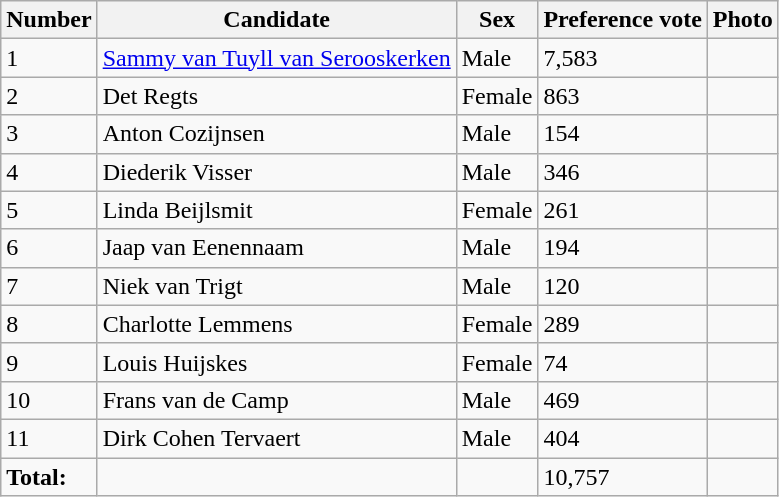<table class="wikitable vatop">
<tr>
<th>Number</th>
<th>Candidate</th>
<th>Sex</th>
<th>Preference vote</th>
<th>Photo</th>
</tr>
<tr>
<td>1</td>
<td><a href='#'>Sammy van Tuyll van Serooskerken</a></td>
<td>Male</td>
<td>7,583</td>
<td></td>
</tr>
<tr>
<td>2</td>
<td>Det Regts</td>
<td>Female</td>
<td>863</td>
<td></td>
</tr>
<tr>
<td>3</td>
<td>Anton Cozijnsen</td>
<td>Male</td>
<td>154</td>
<td></td>
</tr>
<tr>
<td>4</td>
<td>Diederik Visser</td>
<td>Male</td>
<td>346</td>
<td></td>
</tr>
<tr>
<td>5</td>
<td>Linda Beijlsmit</td>
<td>Female</td>
<td>261</td>
<td></td>
</tr>
<tr>
<td>6</td>
<td>Jaap van Eenennaam</td>
<td>Male</td>
<td>194</td>
<td></td>
</tr>
<tr>
<td>7</td>
<td>Niek van Trigt</td>
<td>Male</td>
<td>120</td>
<td></td>
</tr>
<tr>
<td>8</td>
<td>Charlotte Lemmens</td>
<td>Female</td>
<td>289</td>
<td></td>
</tr>
<tr>
<td>9</td>
<td>Louis Huijskes</td>
<td>Female</td>
<td>74</td>
<td></td>
</tr>
<tr>
<td>10</td>
<td>Frans van de Camp</td>
<td>Male</td>
<td>469</td>
<td></td>
</tr>
<tr>
<td>11</td>
<td>Dirk Cohen Tervaert</td>
<td>Male</td>
<td>404</td>
<td></td>
</tr>
<tr>
<td><strong>Total:</strong></td>
<td></td>
<td></td>
<td>10,757</td>
<td></td>
</tr>
</table>
